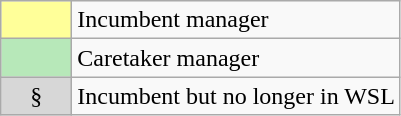<table class="wikitable">
<tr>
<td style="background:#ff9; width:40px; text-align:center;"></td>
<td>Incumbent manager</td>
</tr>
<tr>
<td style="background:#b7e8b9; width:40px; text-align:center;"></td>
<td>Caretaker manager</td>
</tr>
<tr>
<td style="background:#d7d7d7; width:40px; text-align:center;">§</td>
<td>Incumbent but no longer in WSL</td>
</tr>
</table>
